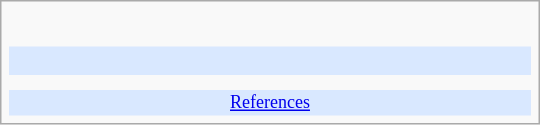<table class="infobox" style="width: 25em; text-align: left; font-size: 90%; vertical-align: middle;">
<tr>
<td colspan="3" style="text-align:center;"><br></td>
</tr>
<tr>
<td colspan=3></td>
</tr>
<tr bgcolor=#D9E8FF>
<td align="center" colspan="3"><br></td>
</tr>
<tr>
<td></td>
<td></td>
<td></td>
</tr>
<tr>
<td></td>
<td></td>
<td></td>
</tr>
<tr bgcolor=#D9E8FF>
<td colspan="3" style="font-size: smaller; text-align:center;"><a href='#'>References</a></td>
</tr>
</table>
